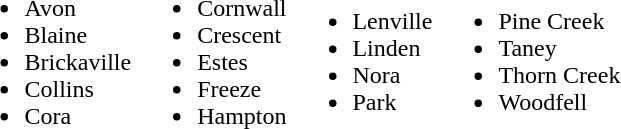<table>
<tr>
<td><br><ul><li>Avon</li><li>Blaine</li><li>Brickaville</li><li>Collins</li><li>Cora</li></ul></td>
<td><br><ul><li>Cornwall</li><li>Crescent</li><li>Estes</li><li>Freeze</li><li>Hampton</li></ul></td>
<td><br><ul><li>Lenville</li><li>Linden</li><li>Nora</li><li>Park</li></ul></td>
<td><br><ul><li>Pine Creek</li><li>Taney</li><li>Thorn Creek</li><li>Woodfell</li></ul></td>
</tr>
</table>
